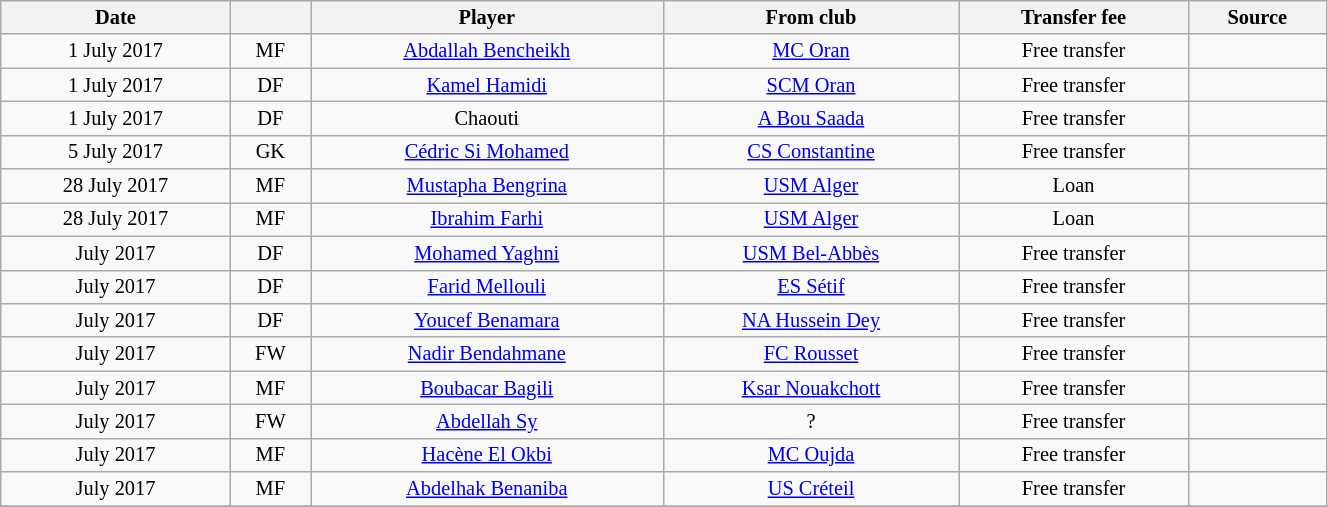<table class="wikitable sortable" style="width:70%; text-align:center; font-size:85%; text-align:centre;">
<tr>
<th>Date</th>
<th></th>
<th>Player</th>
<th>From club</th>
<th>Transfer fee</th>
<th>Source</th>
</tr>
<tr>
<td>1 July 2017</td>
<td>MF</td>
<td> <a href='#'>Abdallah Bencheikh</a></td>
<td><a href='#'>MC Oran</a></td>
<td>Free transfer</td>
<td></td>
</tr>
<tr>
<td>1 July 2017</td>
<td>DF</td>
<td> <a href='#'>Kamel Hamidi</a></td>
<td><a href='#'>SCM Oran</a></td>
<td>Free transfer</td>
<td></td>
</tr>
<tr>
<td>1 July 2017</td>
<td>DF</td>
<td> Chaouti</td>
<td><a href='#'>A Bou Saada</a></td>
<td>Free transfer</td>
<td></td>
</tr>
<tr>
<td>5 July 2017</td>
<td>GK</td>
<td> <a href='#'>Cédric Si Mohamed</a></td>
<td><a href='#'>CS Constantine</a></td>
<td>Free transfer</td>
<td></td>
</tr>
<tr>
<td>28 July 2017</td>
<td>MF</td>
<td> <a href='#'>Mustapha Bengrina</a></td>
<td> <a href='#'>USM Alger</a></td>
<td>Loan</td>
<td></td>
</tr>
<tr>
<td>28 July 2017</td>
<td>MF</td>
<td> <a href='#'>Ibrahim Farhi</a></td>
<td> <a href='#'>USM Alger</a></td>
<td>Loan</td>
<td></td>
</tr>
<tr>
<td>July 2017</td>
<td>DF</td>
<td> <a href='#'>Mohamed Yaghni</a></td>
<td> <a href='#'>USM Bel-Abbès</a></td>
<td>Free transfer</td>
<td></td>
</tr>
<tr>
<td>July 2017</td>
<td>DF</td>
<td> <a href='#'>Farid Mellouli</a></td>
<td> <a href='#'>ES Sétif</a></td>
<td>Free transfer</td>
<td></td>
</tr>
<tr>
<td>July 2017</td>
<td>DF</td>
<td> <a href='#'>Youcef Benamara</a></td>
<td> <a href='#'>NA Hussein Dey</a></td>
<td>Free transfer</td>
<td></td>
</tr>
<tr>
<td>July 2017</td>
<td>FW</td>
<td> <a href='#'>Nadir Bendahmane</a></td>
<td> <a href='#'>FC Rousset</a></td>
<td>Free transfer</td>
<td></td>
</tr>
<tr>
<td>July 2017</td>
<td>MF</td>
<td> <a href='#'>Boubacar Bagili</a></td>
<td> <a href='#'>Ksar Nouakchott</a></td>
<td>Free transfer</td>
<td></td>
</tr>
<tr>
<td>July 2017</td>
<td>FW</td>
<td> <a href='#'>Abdellah Sy</a></td>
<td> ?</td>
<td>Free transfer</td>
<td></td>
</tr>
<tr>
<td>July 2017</td>
<td>MF</td>
<td> <a href='#'>Hacène El Okbi</a></td>
<td> <a href='#'>MC Oujda</a></td>
<td>Free transfer</td>
<td></td>
</tr>
<tr>
<td>July 2017</td>
<td>MF</td>
<td> <a href='#'>Abdelhak Benaniba</a></td>
<td> <a href='#'>US Créteil</a></td>
<td>Free transfer</td>
<td></td>
</tr>
<tr>
</tr>
</table>
